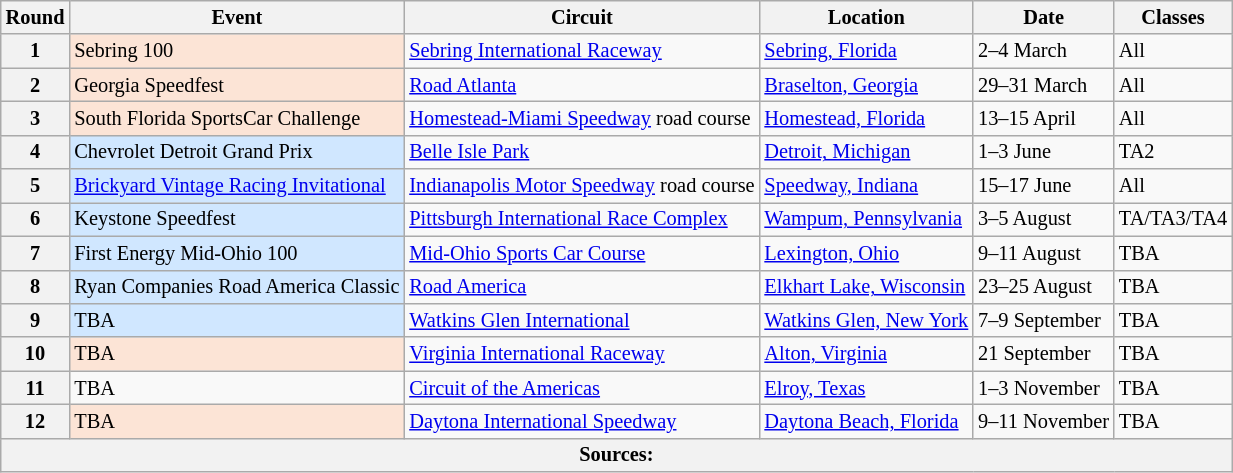<table class="wikitable" style="font-size: 85%;">
<tr>
<th>Round</th>
<th>Event</th>
<th>Circuit</th>
<th>Location</th>
<th>Date</th>
<th>Classes</th>
</tr>
<tr>
<th>1</th>
<td style="background:#fce4d6;">Sebring 100</td>
<td> <a href='#'>Sebring International Raceway</a></td>
<td><a href='#'>Sebring, Florida</a></td>
<td>2–4 March</td>
<td>All</td>
</tr>
<tr>
<th>2</th>
<td style="background:#fce4d6;">Georgia Speedfest</td>
<td> <a href='#'>Road Atlanta</a></td>
<td><a href='#'>Braselton, Georgia</a></td>
<td>29–31 March</td>
<td>All</td>
</tr>
<tr>
<th>3</th>
<td style="background:#fce4d6;">South Florida SportsCar Challenge</td>
<td> <a href='#'>Homestead-Miami Speedway</a> road course</td>
<td><a href='#'>Homestead, Florida</a></td>
<td>13–15 April</td>
<td>All</td>
</tr>
<tr>
<th>4</th>
<td style="background:#D0E7FF;">Chevrolet Detroit Grand Prix</td>
<td> <a href='#'>Belle Isle Park</a></td>
<td><a href='#'>Detroit, Michigan</a></td>
<td>1–3 June</td>
<td>TA2</td>
</tr>
<tr>
<th>5</th>
<td style="background:#D0E7FF;"><a href='#'>Brickyard Vintage Racing Invitational</a></td>
<td> <a href='#'>Indianapolis Motor Speedway</a> road course</td>
<td><a href='#'>Speedway, Indiana</a></td>
<td>15–17 June</td>
<td>All</td>
</tr>
<tr>
<th>6</th>
<td style="background:#D0E7FF;">Keystone Speedfest</td>
<td> <a href='#'>Pittsburgh International Race Complex</a></td>
<td><a href='#'>Wampum, Pennsylvania</a></td>
<td>3–5 August</td>
<td>TA/TA3/TA4</td>
</tr>
<tr>
<th>7</th>
<td style="background:#D0E7FF;">First Energy Mid-Ohio 100</td>
<td> <a href='#'>Mid-Ohio Sports Car Course</a></td>
<td><a href='#'>Lexington, Ohio</a></td>
<td>9–11 August</td>
<td>TBA</td>
</tr>
<tr>
<th>8</th>
<td style="background:#D0E7FF;">Ryan Companies Road America Classic</td>
<td> <a href='#'>Road America</a></td>
<td><a href='#'>Elkhart Lake, Wisconsin</a></td>
<td>23–25 August</td>
<td>TBA</td>
</tr>
<tr>
<th>9</th>
<td style="background:#D0E7FF;">TBA</td>
<td> <a href='#'>Watkins Glen International</a></td>
<td><a href='#'>Watkins Glen, New York</a></td>
<td>7–9 September</td>
<td>TBA</td>
</tr>
<tr>
<th>10</th>
<td style="background:#fce4d6;">TBA</td>
<td> <a href='#'>Virginia International Raceway</a></td>
<td><a href='#'>Alton, Virginia</a></td>
<td>21 September</td>
<td>TBA</td>
</tr>
<tr>
<th>11</th>
<td>TBA</td>
<td> <a href='#'>Circuit of the Americas</a></td>
<td><a href='#'>Elroy, Texas</a></td>
<td>1–3 November</td>
<td>TBA</td>
</tr>
<tr>
<th>12</th>
<td style="background:#fce4d6;">TBA</td>
<td> <a href='#'>Daytona International Speedway</a></td>
<td><a href='#'>Daytona Beach, Florida</a></td>
<td>9–11 November</td>
<td>TBA</td>
</tr>
<tr>
<th colspan=7>Sources:</th>
</tr>
</table>
